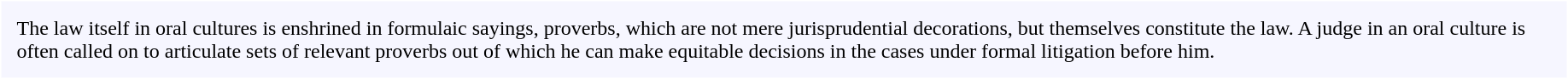<table style="border:1px; border: thin solid white; background-color:#f6f6FF; margin:20px;" cellpadding="10">
<tr>
<td>The law itself in oral cultures is enshrined in formulaic sayings, proverbs, which are not mere jurisprudential decorations, but themselves constitute the law. A judge in an oral culture is often called on to articulate sets of relevant proverbs out of which he can make equitable decisions in the cases under formal litigation before him.</td>
</tr>
</table>
